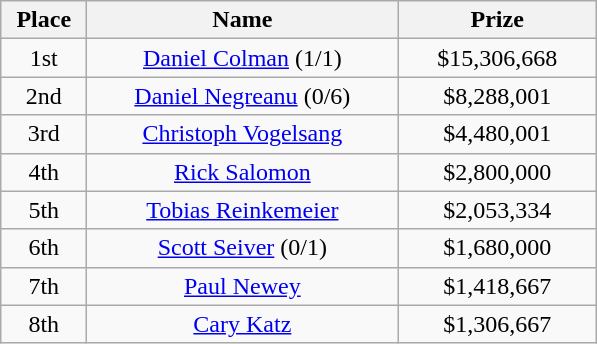<table class="wikitable">
<tr>
<th width="50">Place</th>
<th width="200">Name</th>
<th width="125">Prize</th>
</tr>
<tr>
<td align = "center">1st</td>
<td align = "center"><a href='#'>Daniel Colman</a> (1/1)</td>
<td align = "center">$15,306,668</td>
</tr>
<tr>
<td align = "center">2nd</td>
<td align = "center"><a href='#'>Daniel Negreanu</a> (0/6)</td>
<td align = "center">$8,288,001</td>
</tr>
<tr>
<td align = "center">3rd</td>
<td align = "center"><a href='#'>Christoph Vogelsang</a></td>
<td align = "center">$4,480,001</td>
</tr>
<tr>
<td align = "center">4th</td>
<td align = "center"><a href='#'>Rick Salomon</a></td>
<td align = "center">$2,800,000</td>
</tr>
<tr>
<td align = "center">5th</td>
<td align = "center"><a href='#'>Tobias Reinkemeier</a></td>
<td align = "center">$2,053,334</td>
</tr>
<tr>
<td align = "center">6th</td>
<td align = "center"><a href='#'>Scott Seiver</a> (0/1)</td>
<td align = "center">$1,680,000</td>
</tr>
<tr>
<td align = "center">7th</td>
<td align = "center"><a href='#'>Paul Newey</a></td>
<td align = "center">$1,418,667</td>
</tr>
<tr>
<td align = "center">8th</td>
<td align = "center"><a href='#'>Cary Katz</a></td>
<td align = "center">$1,306,667</td>
</tr>
</table>
